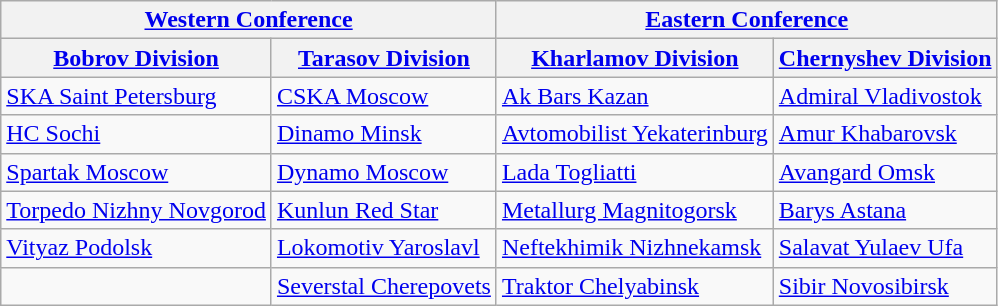<table class="wikitable">
<tr>
<th colspan="2"><a href='#'>Western Conference</a></th>
<th colspan="2"><a href='#'>Eastern Conference</a></th>
</tr>
<tr>
<th><a href='#'>Bobrov Division</a></th>
<th><a href='#'>Tarasov Division</a></th>
<th><a href='#'>Kharlamov Division</a></th>
<th><a href='#'>Chernyshev Division</a></th>
</tr>
<tr>
<td> <a href='#'>SKA Saint Petersburg</a></td>
<td> <a href='#'>CSKA Moscow</a></td>
<td> <a href='#'>Ak Bars Kazan</a></td>
<td> <a href='#'>Admiral Vladivostok</a></td>
</tr>
<tr>
<td> <a href='#'>HC Sochi</a></td>
<td> <a href='#'>Dinamo Minsk</a></td>
<td> <a href='#'>Avtomobilist Yekaterinburg</a></td>
<td> <a href='#'>Amur Khabarovsk</a></td>
</tr>
<tr>
<td> <a href='#'>Spartak Moscow</a></td>
<td> <a href='#'>Dynamo Moscow</a></td>
<td> <a href='#'>Lada Togliatti</a></td>
<td> <a href='#'>Avangard Omsk</a></td>
</tr>
<tr>
<td> <a href='#'>Torpedo Nizhny Novgorod</a></td>
<td> <a href='#'>Kunlun Red Star</a></td>
<td> <a href='#'>Metallurg Magnitogorsk</a></td>
<td> <a href='#'>Barys Astana</a></td>
</tr>
<tr>
<td> <a href='#'>Vityaz Podolsk</a></td>
<td> <a href='#'>Lokomotiv Yaroslavl</a></td>
<td> <a href='#'>Neftekhimik Nizhnekamsk</a></td>
<td> <a href='#'>Salavat Yulaev Ufa</a></td>
</tr>
<tr>
<td></td>
<td> <a href='#'>Severstal Cherepovets</a></td>
<td> <a href='#'>Traktor Chelyabinsk</a></td>
<td> <a href='#'>Sibir Novosibirsk</a></td>
</tr>
</table>
